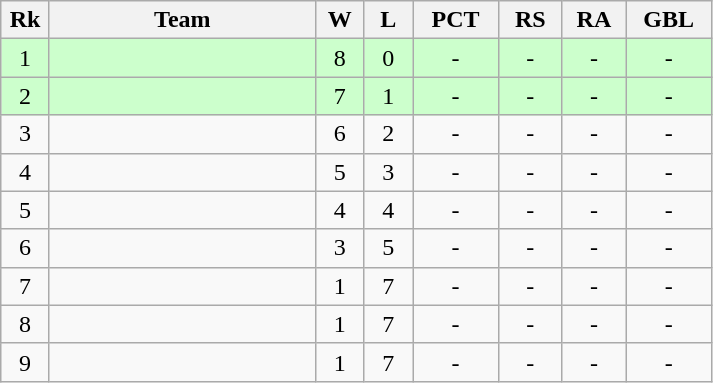<table class=wikitable style=text-align:center>
<tr>
<th width=25>Rk</th>
<th width=170>Team</th>
<th width=25>W</th>
<th width=25>L</th>
<th width=50>PCT</th>
<th width=35>RS</th>
<th width=35>RA</th>
<th width=50>GBL</th>
</tr>
<tr bgcolor="#ccffcc">
<td>1</td>
<td style="text-align:left;"></td>
<td>8</td>
<td>0</td>
<td>-</td>
<td>-</td>
<td>-</td>
<td>-</td>
</tr>
<tr bgcolor="#ccffcc">
<td>2</td>
<td style="text-align:left;"></td>
<td>7</td>
<td>1</td>
<td>-</td>
<td>-</td>
<td>-</td>
<td>-</td>
</tr>
<tr>
<td>3</td>
<td style="text-align:left;"></td>
<td>6</td>
<td>2</td>
<td>-</td>
<td>-</td>
<td>-</td>
<td>-</td>
</tr>
<tr>
<td>4</td>
<td style="text-align:left;"></td>
<td>5</td>
<td>3</td>
<td>-</td>
<td>-</td>
<td>-</td>
<td>-</td>
</tr>
<tr>
<td>5</td>
<td style="text-align:left;"></td>
<td>4</td>
<td>4</td>
<td>-</td>
<td>-</td>
<td>-</td>
<td>-</td>
</tr>
<tr>
<td>6</td>
<td style="text-align:left;"></td>
<td>3</td>
<td>5</td>
<td>-</td>
<td>-</td>
<td>-</td>
<td>-</td>
</tr>
<tr>
<td>7</td>
<td style="text-align:left;"></td>
<td>1</td>
<td>7</td>
<td>-</td>
<td>-</td>
<td>-</td>
<td>-</td>
</tr>
<tr>
<td>8</td>
<td style="text-align:left;"></td>
<td>1</td>
<td>7</td>
<td>-</td>
<td>-</td>
<td>-</td>
<td>-</td>
</tr>
<tr>
<td>9</td>
<td style="text-align:left;"></td>
<td>1</td>
<td>7</td>
<td>-</td>
<td>-</td>
<td>-</td>
<td>-</td>
</tr>
</table>
